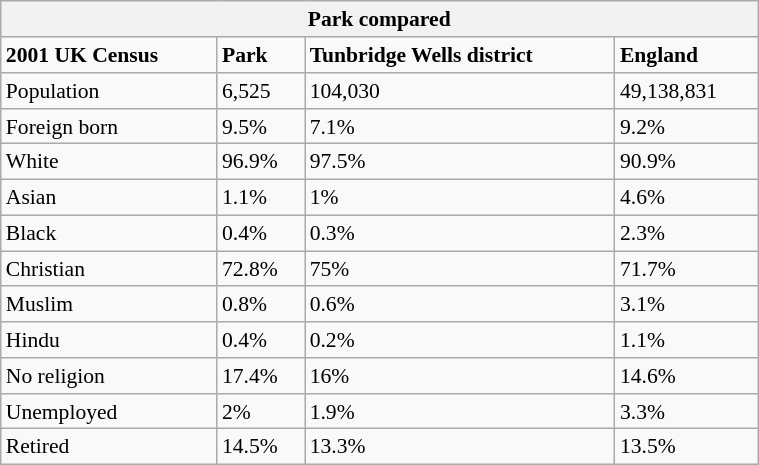<table class="wikitable" id="toc" style="float: right; margin-left: 2em; width: 40%; font-size: 90%;" cellspacing="3">
<tr>
<th colspan="4"><strong>Park compared</strong></th>
</tr>
<tr>
<td><strong>2001 UK Census</strong></td>
<td><strong>Park</strong></td>
<td><strong>Tunbridge Wells district</strong></td>
<td><strong>England</strong></td>
</tr>
<tr>
<td>Population</td>
<td>6,525</td>
<td>104,030</td>
<td>49,138,831</td>
</tr>
<tr>
<td>Foreign born</td>
<td>9.5%</td>
<td>7.1%</td>
<td>9.2%</td>
</tr>
<tr>
<td>White</td>
<td>96.9%</td>
<td>97.5%</td>
<td>90.9%</td>
</tr>
<tr>
<td>Asian</td>
<td>1.1%</td>
<td>1%</td>
<td>4.6%</td>
</tr>
<tr>
<td>Black</td>
<td>0.4%</td>
<td>0.3%</td>
<td>2.3%</td>
</tr>
<tr>
<td>Christian</td>
<td>72.8%</td>
<td>75%</td>
<td>71.7%</td>
</tr>
<tr>
<td>Muslim</td>
<td>0.8%</td>
<td>0.6%</td>
<td>3.1%</td>
</tr>
<tr>
<td>Hindu</td>
<td>0.4%</td>
<td>0.2%</td>
<td>1.1%</td>
</tr>
<tr>
<td>No religion</td>
<td>17.4%</td>
<td>16%</td>
<td>14.6%</td>
</tr>
<tr>
<td>Unemployed</td>
<td>2%</td>
<td>1.9%</td>
<td>3.3%</td>
</tr>
<tr>
<td>Retired</td>
<td>14.5%</td>
<td>13.3%</td>
<td>13.5%</td>
</tr>
</table>
